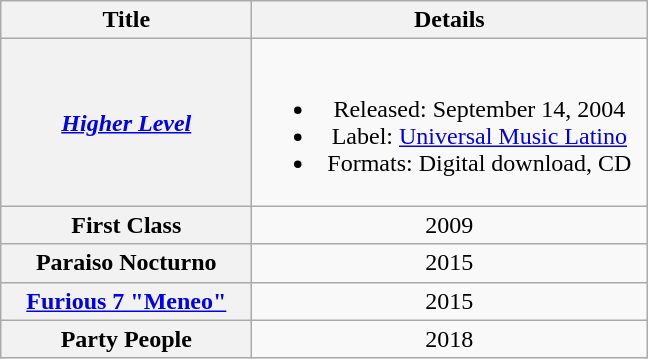<table class="wikitable plainrowheaders" style="text-align:center;">
<tr>
<th scope="col" style="width:10em;">Title</th>
<th scope="col" style="width:16em;">Details</th>
</tr>
<tr>
<th scope="row"><em><a href='#'>Higher Level</a></em></th>
<td><br><ul><li>Released: September 14, 2004</li><li>Label: <a href='#'>Universal Music Latino</a></li><li>Formats: Digital download, CD</li></ul></td>
</tr>
<tr>
<th>First Class</th>
<td>2009</td>
</tr>
<tr>
<th>Paraiso Nocturno</th>
<td>2015</td>
</tr>
<tr>
<th><a href='#'>Furious 7 "Meneo"</a></th>
<td>2015</td>
</tr>
<tr>
<th>Party People</th>
<td>2018</td>
</tr>
</table>
